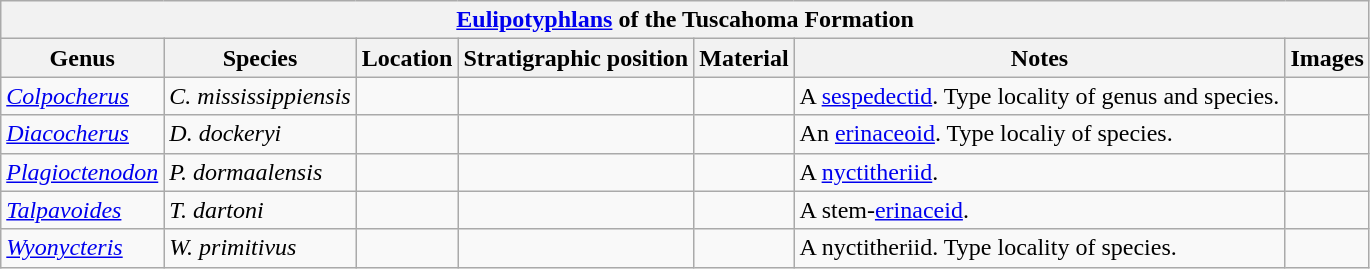<table class="wikitable">
<tr>
<th colspan="7"><a href='#'>Eulipotyphlans</a> of the Tuscahoma Formation</th>
</tr>
<tr>
<th>Genus</th>
<th>Species</th>
<th>Location</th>
<th>Stratigraphic position</th>
<th>Material</th>
<th>Notes</th>
<th>Images</th>
</tr>
<tr>
<td><em><a href='#'>Colpocherus</a></em></td>
<td><em>C. mississippiensis</em></td>
<td></td>
<td></td>
<td></td>
<td>A <a href='#'>sespedectid</a>. Type locality of genus and species.</td>
<td></td>
</tr>
<tr>
<td><em><a href='#'>Diacocherus</a></em></td>
<td><em>D. dockeryi</em></td>
<td></td>
<td></td>
<td></td>
<td>An <a href='#'>erinaceoid</a>. Type localiy of species.</td>
<td></td>
</tr>
<tr>
<td><em><a href='#'>Plagioctenodon</a></em></td>
<td><em>P. dormaalensis</em></td>
<td></td>
<td></td>
<td></td>
<td>A <a href='#'>nyctitheriid</a>.</td>
<td></td>
</tr>
<tr>
<td><em><a href='#'>Talpavoides</a></em></td>
<td><em>T. dartoni</em></td>
<td></td>
<td></td>
<td></td>
<td>A stem-<a href='#'>erinaceid</a>.</td>
<td></td>
</tr>
<tr>
<td><em><a href='#'>Wyonycteris</a></em></td>
<td><em>W. primitivus</em></td>
<td></td>
<td></td>
<td></td>
<td>A nyctitheriid. Type locality of species.</td>
<td></td>
</tr>
</table>
